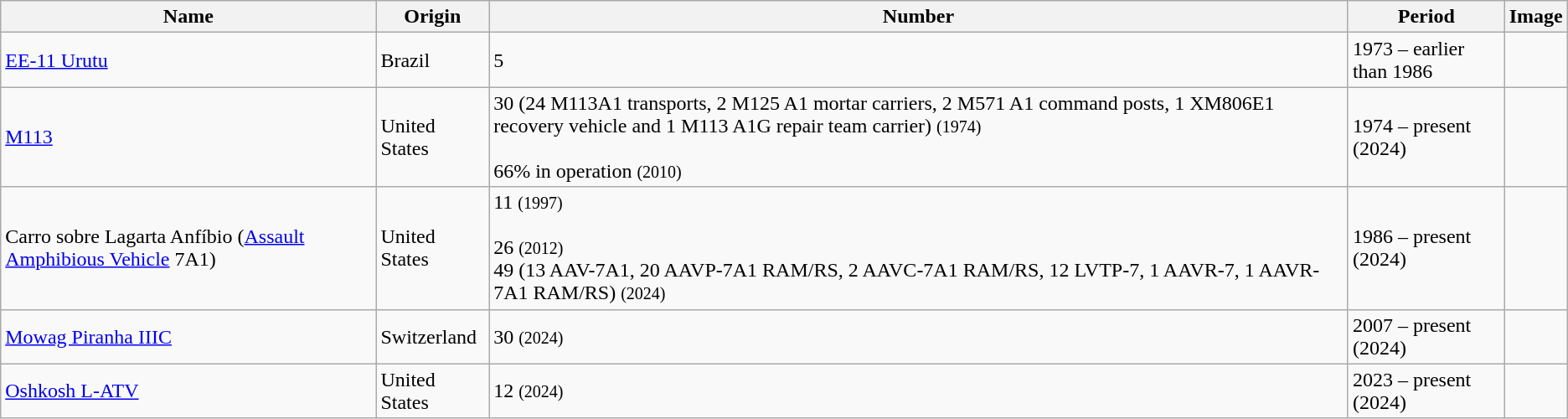<table class="wikitable mw-collapsible mw-collapsed">
<tr>
<th>Name</th>
<th>Origin</th>
<th>Number</th>
<th>Period</th>
<th>Image</th>
</tr>
<tr>
<td><a href='#'>EE-11 Urutu</a></td>
<td>Brazil</td>
<td>5</td>
<td>1973 – earlier than 1986</td>
<td></td>
</tr>
<tr>
<td><a href='#'>M113</a></td>
<td>United States</td>
<td>30 (24 M113A1 transports, 2 M125 A1 mortar carriers, 2 M571 A1 command posts, 1 XM806E1 recovery vehicle and 1 M113 A1G repair team carrier) <small>(1974)</small><br><br>66% in operation <small>(2010)</small></td>
<td>1974 – present (2024)</td>
<td></td>
</tr>
<tr>
<td>Carro sobre Lagarta Anfíbio (<a href='#'>Assault Amphibious Vehicle</a> 7A1)</td>
<td>United States</td>
<td>11 <small>(1997)</small><br><br>26 <small>(2012)</small><br>
49 (13 AAV-7A1, 20 AAVP-7A1 RAM/RS, 2 AAVC-7A1 RAM/RS, 12 LVTP-7, 1 AAVR-7, 1 AAVR-7A1 RAM/RS) <small>(2024)</small></td>
<td>1986 – present (2024)</td>
<td></td>
</tr>
<tr>
<td><a href='#'>Mowag Piranha IIIC</a></td>
<td>Switzerland</td>
<td>30 <small>(2024)</small></td>
<td>2007 – present (2024)</td>
<td></td>
</tr>
<tr>
<td><a href='#'>Oshkosh L-ATV</a></td>
<td>United States</td>
<td>12 <small>(2024)</small></td>
<td>2023 – present (2024)</td>
<td></td>
</tr>
</table>
